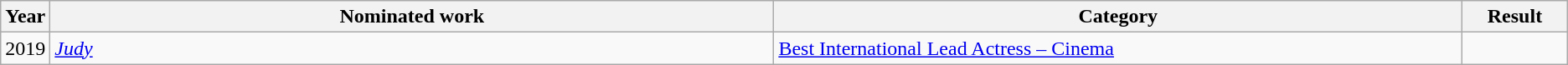<table class="wikitable sortable">
<tr>
<th scope="col" style="width:1em;">Year</th>
<th scope="col" style="width:39em;">Nominated work</th>
<th scope="col" style="width:37em;">Category</th>
<th scope="col" style="width:5em;">Result</th>
</tr>
<tr>
<td>2019</td>
<td><em><a href='#'>Judy</a></em></td>
<td><a href='#'>Best International Lead Actress – Cinema</a></td>
<td></td>
</tr>
</table>
